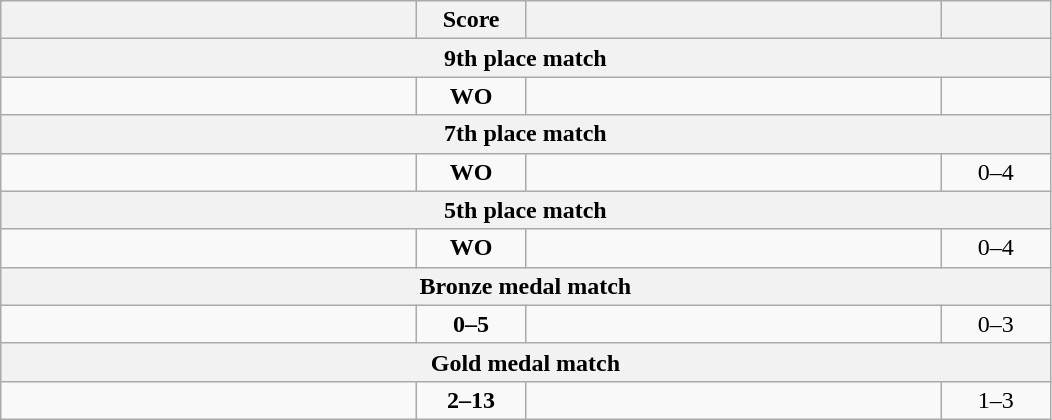<table class="wikitable" style="text-align: center; ">
<tr>
<th align="right" width="270"></th>
<th width="65">Score</th>
<th align="left" width="270"></th>
<th width="65"></th>
</tr>
<tr>
<th colspan="4">9th place match</th>
</tr>
<tr>
<td align="left"></td>
<td><strong>WO</strong></td>
<td align="left"><strong></strong></td>
<td></td>
</tr>
<tr>
<th colspan="4">7th place match</th>
</tr>
<tr>
<td align="left"></td>
<td><strong>WO</strong></td>
<td align="left"><strong></strong></td>
<td>0–4 <strong></strong></td>
</tr>
<tr>
<th colspan="4">5th place match</th>
</tr>
<tr>
<td align="left"></td>
<td><strong>WO</strong></td>
<td align="left"><strong></strong></td>
<td>0–4 <strong></strong></td>
</tr>
<tr>
<th colspan="4">Bronze medal match</th>
</tr>
<tr>
<td align="left"></td>
<td><strong>0–5</strong></td>
<td align="left"><strong></strong></td>
<td>0–3 <strong></strong></td>
</tr>
<tr>
<th colspan="4">Gold medal match</th>
</tr>
<tr>
<td align="left"></td>
<td><strong>2–13</strong></td>
<td align="left"><strong></strong></td>
<td>1–3 <strong></strong></td>
</tr>
</table>
